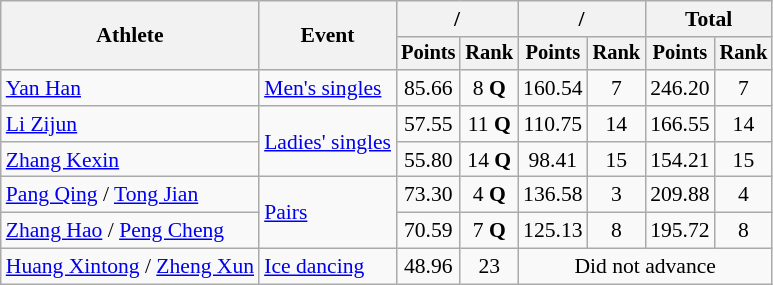<table class="wikitable" style="font-size:90%">
<tr>
<th rowspan="2">Athlete</th>
<th rowspan="2">Event</th>
<th colspan="2">/</th>
<th colspan="2">/</th>
<th colspan="2">Total</th>
</tr>
<tr style="font-size:95%">
<th>Points</th>
<th>Rank</th>
<th>Points</th>
<th>Rank</th>
<th>Points</th>
<th>Rank</th>
</tr>
<tr align=center>
<td align=left><a href='#'>Yan Han</a></td>
<td align=left><a href='#'>Men's singles</a></td>
<td>85.66</td>
<td>8 <strong>Q</strong></td>
<td>160.54</td>
<td>7</td>
<td>246.20</td>
<td>7</td>
</tr>
<tr align=center>
<td align=left><a href='#'>Li Zijun</a></td>
<td align=left rowspan=2><a href='#'>Ladies' singles</a></td>
<td>57.55</td>
<td>11 <strong>Q</strong></td>
<td>110.75</td>
<td>14</td>
<td>166.55</td>
<td>14</td>
</tr>
<tr align=center>
<td align=left><a href='#'>Zhang Kexin</a></td>
<td>55.80</td>
<td>14 <strong>Q</strong></td>
<td>98.41</td>
<td>15</td>
<td>154.21</td>
<td>15</td>
</tr>
<tr align=center>
<td align=left><a href='#'>Pang Qing</a> / <a href='#'>Tong Jian</a></td>
<td align=left rowspan=2><a href='#'>Pairs</a></td>
<td>73.30</td>
<td>4 <strong>Q</strong></td>
<td>136.58</td>
<td>3</td>
<td>209.88</td>
<td>4</td>
</tr>
<tr align=center>
<td align=left><a href='#'>Zhang Hao</a> / <a href='#'>Peng Cheng</a></td>
<td>70.59</td>
<td>7 <strong>Q</strong></td>
<td>125.13</td>
<td>8</td>
<td>195.72</td>
<td>8</td>
</tr>
<tr align=center>
<td align=left><a href='#'>Huang Xintong</a> / <a href='#'>Zheng Xun</a></td>
<td align=left><a href='#'>Ice dancing</a></td>
<td>48.96</td>
<td>23</td>
<td colspan=4>Did not advance</td>
</tr>
</table>
